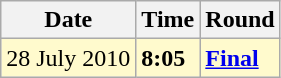<table class="wikitable">
<tr>
<th>Date</th>
<th>Time</th>
<th>Round</th>
</tr>
<tr style=background:lemonchiffon>
<td>28 July 2010</td>
<td><strong>8:05</strong></td>
<td><strong><a href='#'>Final</a></strong></td>
</tr>
</table>
